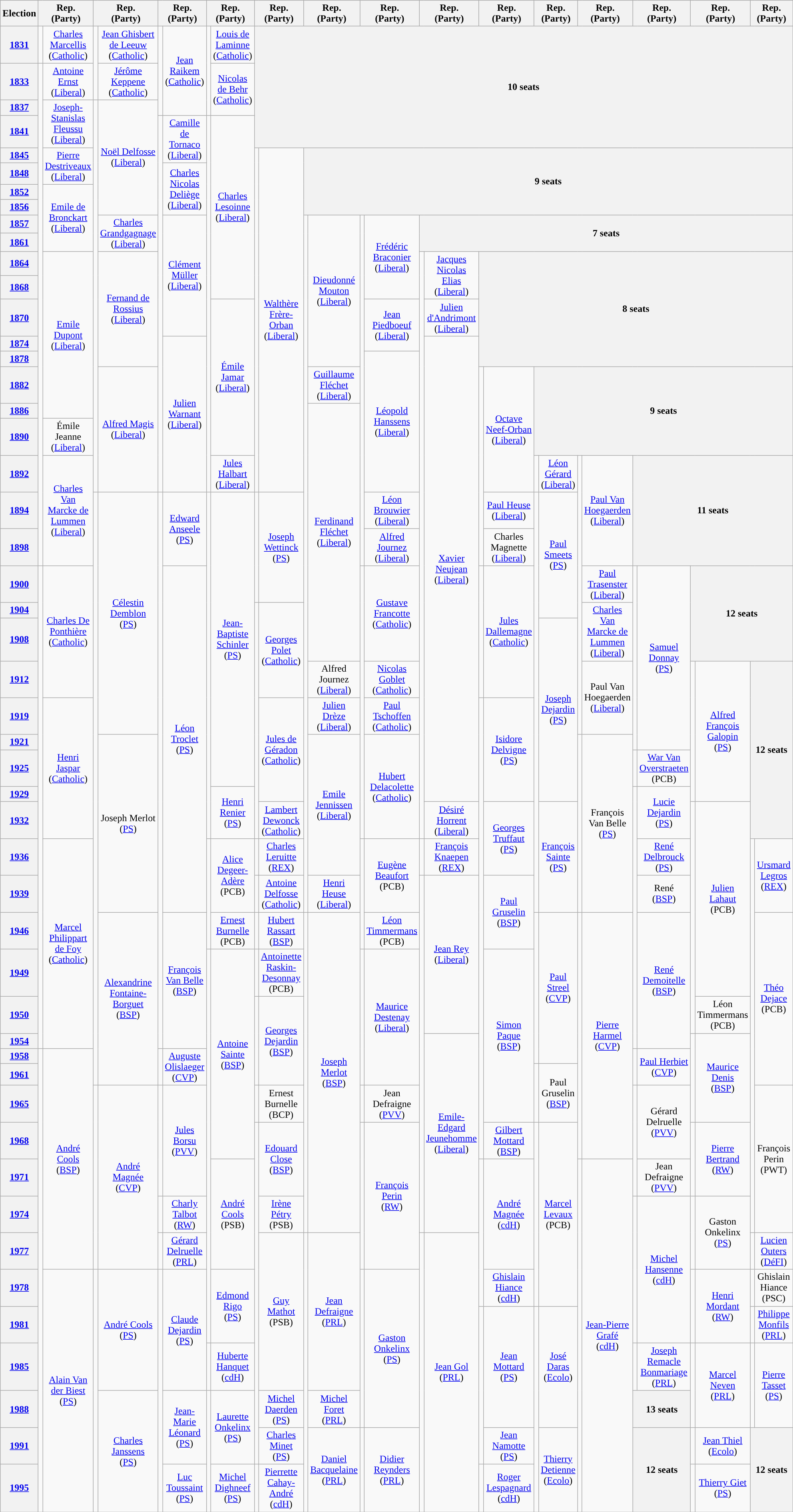<table class="wikitable" style="text-align:center">
<tr>
<th>Election</th>
<th colspan=2>Rep.<br>(Party)</th>
<th colspan=2>Rep.<br>(Party)</th>
<th colspan=2>Rep.<br>(Party)</th>
<th colspan=2>Rep.<br>(Party)</th>
<th colspan=2>Rep.<br>(Party)</th>
<th colspan=2>Rep.<br>(Party)</th>
<th colspan=2>Rep.<br>(Party)</th>
<th colspan=2>Rep.<br>(Party)</th>
<th colspan=2>Rep.<br>(Party)</th>
<th colspan=2>Rep.<br>(Party)</th>
<th colspan=2>Rep.<br>(Party)</th>
<th colspan=2>Rep.<br>(Party)</th>
<th colspan=2>Rep.<br>(Party)</th>
<th colspan=2>Rep.<br>(Party)</th>
</tr>
<tr>
<th><a href='#'>1831</a></th>
<td rowspan=1; style="background-color: "></td>
<td rowspan=1><a href='#'>Charles Marcellis</a><br>(<a href='#'>Catholic</a>)</td>
<td rowspan=2; style="background-color: "></td>
<td rowspan=1><a href='#'>Jean Ghisbert de Leeuw</a><br>(<a href='#'>Catholic</a>)</td>
<td rowspan=3; style="background-color: "></td>
<td rowspan=3><a href='#'>Jean Raikem</a><br>(<a href='#'>Catholic</a>)</td>
<td rowspan=3; style="background-color: "></td>
<td rowspan=1><a href='#'>Louis de Laminne</a><br>(<a href='#'>Catholic</a>)</td>
<th colspan=20; rowspan=4>10 seats</th>
</tr>
<tr>
<th><a href='#'>1833</a></th>
<td rowspan=20; style="background-color: "></td>
<td rowspan=1><a href='#'>Antoine Ernst</a><br>(<a href='#'>Liberal</a>)</td>
<td rowspan=1><a href='#'>Jérôme Keppene</a><br>(<a href='#'>Catholic</a>)</td>
<td rowspan=2><a href='#'>Nicolas de Behr</a><br>(<a href='#'>Catholic</a>)</td>
</tr>
<tr>
<th><a href='#'>1837</a></th>
<td rowspan=2><a href='#'>Joseph-Stanislas Fleussu</a><br>(<a href='#'>Liberal</a>)</td>
<td rowspan=17; style="background-color: "></td>
<td rowspan=6><a href='#'>Noël Delfosse</a><br>(<a href='#'>Liberal</a>)</td>
</tr>
<tr>
<th><a href='#'>1841</a></th>
<td rowspan=16; style="background-color: "></td>
<td rowspan=2><a href='#'>Camille de Tornaco</a><br>(<a href='#'>Liberal</a>)</td>
<td rowspan=16; style="background-color: "></td>
<td rowspan=9><a href='#'>Charles Lesoinne</a><br>(<a href='#'>Liberal</a>)</td>
</tr>
<tr>
<th><a href='#'>1845</a></th>
<td rowspan=2><a href='#'>Pierre Destriveaux</a><br>(<a href='#'>Liberal</a>)</td>
<td rowspan=15; style="background-color: "></td>
<td rowspan=15><a href='#'>Walthère Frère-Orban</a><br>(<a href='#'>Liberal</a>)</td>
<th colspan=18; rowspan=4>9 seats</th>
</tr>
<tr>
<th><a href='#'>1848</a></th>
<td rowspan=3><a href='#'>Charles Nicolas Deliège</a><br>(<a href='#'>Liberal</a>)</td>
</tr>
<tr>
<th><a href='#'>1852</a></th>
<td rowspan=4><a href='#'>Emile de Bronckart</a><br>(<a href='#'>Liberal</a>)</td>
</tr>
<tr>
<th><a href='#'>1856</a></th>
</tr>
<tr>
<th><a href='#'>1857</a></th>
<td rowspan=2><a href='#'>Charles Grandgagnage</a><br>(<a href='#'>Liberal</a>)</td>
<td rowspan=5><a href='#'>Clément Müller</a><br>(<a href='#'>Liberal</a>)</td>
<td rowspan=24; style="background-color: "></td>
<td rowspan=7><a href='#'>Dieudonné Mouton</a><br>(<a href='#'>Liberal</a>)</td>
<td rowspan=13; style="background-color: "></td>
<td rowspan=4><a href='#'>Frédéric Braconier</a><br>(<a href='#'>Liberal</a>)</td>
<th colspan=14; rowspan=2>7 seats</th>
</tr>
<tr>
<th><a href='#'>1861</a></th>
</tr>
<tr>
<th><a href='#'>1864</a></th>
<td rowspan=7><a href='#'>Emile Dupont</a><br>(<a href='#'>Liberal</a>)</td>
<td rowspan=5><a href='#'>Fernand de Rossius</a><br>(<a href='#'>Liberal</a>)</td>
<td rowspan=20; style="background-color: "></td>
<td rowspan=2><a href='#'>Jacques Nicolas Elias</a><br>(<a href='#'>Liberal</a>)</td>
<th colspan=12; rowspan=5>8 seats</th>
</tr>
<tr>
<th><a href='#'>1868</a></th>
</tr>
<tr>
<th><a href='#'>1870</a></th>
<td rowspan=6><a href='#'>Émile Jamar</a><br>(<a href='#'>Liberal</a>)</td>
<td rowspan=2><a href='#'>Jean Piedboeuf</a><br>(<a href='#'>Liberal</a>)</td>
<td rowspan=1><a href='#'>Julien d'Andrimont</a><br>(<a href='#'>Liberal</a>)</td>
</tr>
<tr>
<th><a href='#'>1874</a></th>
<td rowspan=6><a href='#'>Julien Warnant</a><br>(<a href='#'>Liberal</a>)</td>
<td rowspan=16><a href='#'>Xavier Neujean</a><br>(<a href='#'>Liberal</a>)</td>
</tr>
<tr>
<th><a href='#'>1878</a></th>
<td rowspan=5><a href='#'>Léopold Hanssens</a><br>(<a href='#'>Liberal</a>)</td>
</tr>
<tr>
<th><a href='#'>1882</a></th>
<td rowspan=4><a href='#'>Alfred Magis</a><br>(<a href='#'>Liberal</a>)</td>
<td rowspan=1><a href='#'>Guillaume Fléchet</a><br>(<a href='#'>Liberal</a>)</td>
<td rowspan=6; style="background-color: "></td>
<td rowspan=4><a href='#'>Octave Neef-Orban</a><br>(<a href='#'>Liberal</a>)</td>
<th colspan=10; rowspan=3>9 seats</th>
</tr>
<tr>
<th><a href='#'>1886</a></th>
<td rowspan=8><a href='#'>Ferdinand Fléchet</a><br>(<a href='#'>Liberal</a>)</td>
</tr>
<tr>
<th><a href='#'>1890</a></th>
<td>Émile Jeanne<br>(<a href='#'>Liberal</a>)</td>
</tr>
<tr>
<th><a href='#'>1892</a></th>
<td rowspan=3><a href='#'>Charles Van Marcke de Lummen</a><br>(<a href='#'>Liberal</a>)</td>
<td rowspan=1><a href='#'>Jules Halbart</a><br>(<a href='#'>Liberal</a>)</td>
<td rowspan=1; style="background-color: "></td>
<td rowspan=1><a href='#'>Léon Gérard</a><br>(<a href='#'>Liberal</a>)</td>
<td rowspan=8; style="background-color: "></td>
<td rowspan=3><a href='#'>Paul Van Hoegaerden</a><br>(<a href='#'>Liberal</a>)</td>
<th colspan=6; rowspan=3>11 seats</th>
</tr>
<tr>
<th><a href='#'>1894</a></th>
<td rowspan=19; style="background-color: "></td>
<td rowspan=7><a href='#'>Célestin Demblon</a><br>(<a href='#'>PS</a>)</td>
<td rowspan=17; style="background-color: "></td>
<td rowspan=2><a href='#'>Edward Anseele</a><br>(<a href='#'>PS</a>)</td>
<td rowspan=11; style="background-color: "></td>
<td rowspan=9><a href='#'>Jean-Baptiste Schinler</a><br>(<a href='#'>PS</a>)</td>
<td rowspan=3; style="background-color: "></td>
<td rowspan=3><a href='#'>Joseph Wettinck</a><br>(<a href='#'>PS</a>)</td>
<td rowspan=1><a href='#'>Léon Brouwier</a><br>(<a href='#'>Liberal</a>)</td>
<td rowspan=1><a href='#'>Paul Heuse</a><br>(<a href='#'>Liberal</a>)</td>
<td rowspan=13; style="background-color: "></td>
<td rowspan=4><a href='#'>Paul Smeets</a><br>(<a href='#'>PS</a>)</td>
</tr>
<tr>
<th><a href='#'>1898</a></th>
<td rowspan=1><a href='#'>Alfred Journez</a><br>(<a href='#'>Liberal</a>)</td>
<td>Charles Magnette<br>(<a href='#'>Liberal</a>)</td>
</tr>
<tr>
<th><a href='#'>1900</a></th>
<td rowspan=15; style="background-color: "></td>
<td rowspan=4><a href='#'>Charles De Ponthière</a><br>(<a href='#'>Catholic</a>)</td>
<td rowspan=11><a href='#'>Léon Troclet</a><br>(<a href='#'>PS</a>)</td>
<td rowspan=9; style="background-color: "></td>
<td rowspan=3><a href='#'>Gustave Francotte</a><br>(<a href='#'>Catholic</a>)</td>
<td rowspan=4; style="background-color: "></td>
<td rowspan=4><a href='#'>Jules Dallemagne</a><br>(<a href='#'>Catholic</a>)</td>
<td rowspan=1><a href='#'>Paul Trasenster</a><br>(<a href='#'>Liberal</a>)</td>
<td rowspan=6; style="background-color: "></td>
<td rowspan=6><a href='#'>Samuel Donnay</a><br>(<a href='#'>PS</a>)</td>
<th colspan=4; rowspan=3>12 seats</th>
</tr>
<tr>
<th><a href='#'>1904</a></th>
<td rowspan=8; style="background-color: "></td>
<td rowspan=3><a href='#'>Georges Polet</a><br>(<a href='#'>Catholic</a>)</td>
<td rowspan=2><a href='#'>Charles Van Marcke de Lummen</a><br>(<a href='#'>Liberal</a>)</td>
</tr>
<tr>
<th><a href='#'>1908</a></th>
<td rowspan=6><a href='#'>Joseph Dejardin</a><br>(<a href='#'>PS</a>)</td>
</tr>
<tr>
<th><a href='#'>1912</a></th>
<td>Alfred Journez<br>(<a href='#'>Liberal</a>)</td>
<td rowspan=1><a href='#'>Nicolas Goblet</a><br>(<a href='#'>Catholic</a>)</td>
<td rowspan=2>Paul Van Hoegaerden<br>(<a href='#'>Liberal</a>)</td>
<td rowspan=5; style="background-color: "></td>
<td rowspan=5><a href='#'>Alfred François Galopin</a><br>(<a href='#'>PS</a>)</td>
<th colspan=2; rowspan=6>12 seats</th>
</tr>
<tr>
<th><a href='#'>1919</a></th>
<td rowspan=5><a href='#'>Henri Jaspar</a><br>(<a href='#'>Catholic</a>)</td>
<td rowspan=4><a href='#'>Jules de Géradon</a><br>(<a href='#'>Catholic</a>)</td>
<td rowspan=1><a href='#'>Julien Drèze</a><br>(<a href='#'>Liberal</a>)</td>
<td rowspan=1><a href='#'>Paul Tschoffen</a><br>(<a href='#'>Catholic</a>)</td>
<td rowspan=15; style="background-color: "></td>
<td rowspan=4><a href='#'>Isidore Delvigne</a><br>(<a href='#'>PS</a>)</td>
</tr>
<tr>
<th><a href='#'>1921</a></th>
<td rowspan=6>Joseph Merlot<br>(<a href='#'>PS</a>)</td>
<td rowspan=5><a href='#'>Emile Jennissen</a><br>(<a href='#'>Liberal</a>)</td>
<td rowspan=4><a href='#'>Hubert Delacolette</a><br>(<a href='#'>Catholic</a>)</td>
<td rowspan=6; style="background-color: "></td>
<td rowspan=6>François Van Belle<br>(<a href='#'>PS</a>)</td>
</tr>
<tr>
<th><a href='#'>1925</a></th>
<td rowspan=1; style="background-color: "></td>
<td rowspan=1><a href='#'>War Van Overstraeten</a><br>(PCB)</td>
</tr>
<tr>
<th><a href='#'>1929</a></th>
<td rowspan=2><a href='#'>Henri Renier</a><br>(<a href='#'>PS</a>)</td>
<td rowspan=8; style="background-color: "></td>
<td rowspan=2><a href='#'>Lucie Dejardin</a><br>(<a href='#'>PS</a>)</td>
</tr>
<tr>
<th><a href='#'>1932</a></th>
<td rowspan=1><a href='#'>Lambert Dewonck</a><br>(<a href='#'>Catholic</a>)</td>
<td rowspan=1><a href='#'>Désiré Horrent</a><br>(<a href='#'>Liberal</a>)</td>
<td rowspan=2><a href='#'>Georges Truffaut</a><br>(<a href='#'>PS</a>)</td>
<td rowspan=3><a href='#'>François Sainte</a><br>(<a href='#'>PS</a>)</td>
<td rowspan=6; style="background-color: "></td>
<td rowspan=5><a href='#'>Julien Lahaut</a><br>(PCB)</td>
</tr>
<tr>
<th><a href='#'>1936</a></th>
<td rowspan=6><a href='#'>Marcel Philippart de Foy</a><br>(<a href='#'>Catholic</a>)</td>
<td rowspan=3; style="background-color: "></td>
<td rowspan=2><a href='#'>Alice Degeer-Adère</a><br>(PCB)</td>
<td rowspan=1; style="background-color: "></td>
<td rowspan=1><a href='#'>Charles Leruitte</a><br>(<a href='#'>REX</a>)</td>
<td rowspan=3; style="background-color: "></td>
<td rowspan=2><a href='#'>Eugène Beaufort</a><br>(PCB)</td>
<td rowspan=1; style="background-color: "></td>
<td rowspan=1><a href='#'>François Knaepen</a><br>(<a href='#'>REX</a>)</td>
<td rowspan=1><a href='#'>René Delbrouck</a><br>(<a href='#'>PS</a>)</td>
<td rowspan=12; style="background-color: "></td>
<td rowspan=2><a href='#'>Ursmard Legros</a><br>(<a href='#'>REX</a>)</td>
</tr>
<tr>
<th><a href='#'>1939</a></th>
<td rowspan=1; style="background-color: "></td>
<td rowspan=1><a href='#'>Antoine Delfosse</a><br>(<a href='#'>Catholic</a>)</td>
<td rowspan=1><a href='#'>Henri Heuse</a><br>(<a href='#'>Liberal</a>)</td>
<td rowspan=11; style="background-color: "></td>
<td rowspan=4><a href='#'>Jean Rey</a><br>(<a href='#'>Liberal</a>)</td>
<td rowspan=2><a href='#'>Paul Gruselin</a><br>(<a href='#'>BSP</a>)</td>
<td>René <br>(<a href='#'>BSP</a>)</td>
</tr>
<tr>
<th><a href='#'>1946</a></th>
<td rowspan=6><a href='#'>Alexandrine Fontaine-Borguet</a><br>(<a href='#'>BSP</a>)</td>
<td rowspan=4><a href='#'>François Van Belle</a><br>(<a href='#'>BSP</a>)</td>
<td rowspan=1><a href='#'>Ernest Burnelle</a><br>(PCB)</td>
<td rowspan=1; style="background-color: "></td>
<td rowspan=1><a href='#'>Hubert Rassart</a><br>(<a href='#'>BSP</a>)</td>
<td rowspan=10; style="background-color: "></td>
<td rowspan=10><a href='#'>Joseph Merlot</a><br>(<a href='#'>BSP</a>)</td>
<td rowspan=1><a href='#'>Léon Timmermans</a><br>(PCB)</td>
<td rowspan=5; style="background-color: "></td>
<td rowspan=5><a href='#'>Paul Streel</a><br>(<a href='#'>CVP</a>)</td>
<td rowspan=8; style="background-color: "></td>
<td rowspan=8><a href='#'>Pierre Harmel</a><br>(<a href='#'>CVP</a>)</td>
<td rowspan=4><a href='#'>René Demoitelle</a><br>(<a href='#'>BSP</a>)</td>
<td rowspan=6><a href='#'>Théo Dejace</a><br>(PCB)</td>
</tr>
<tr>
<th><a href='#'>1949</a></th>
<td rowspan=12; style="background-color: "></td>
<td rowspan=7><a href='#'>Antoine Sainte</a><br>(<a href='#'>BSP</a>)</td>
<td rowspan=1; style="background-color: "></td>
<td rowspan=1><a href='#'>Antoinette Raskin-Desonnay</a><br>(PCB)</td>
<td rowspan=5; style="background-color: "></td>
<td rowspan=5><a href='#'>Maurice Destenay</a><br>(<a href='#'>Liberal</a>)</td>
<td rowspan=6><a href='#'>Simon Paque</a><br>(<a href='#'>BSP</a>)</td>
</tr>
<tr>
<th><a href='#'>1950</a></th>
<td rowspan=4; style="background-color: "></td>
<td rowspan=4><a href='#'>Georges Dejardin</a><br>(<a href='#'>BSP</a>)</td>
<td>Léon Timmermans<br>(PCB)</td>
</tr>
<tr>
<th><a href='#'>1954</a></th>
<td rowspan=7><a href='#'>Emile-Edgard Jeunehomme</a><br>(<a href='#'>Liberal</a>)</td>
<td rowspan=4; style="background-color: "></td>
<td rowspan=4><a href='#'>Maurice Denis</a><br>(<a href='#'>BSP</a>)</td>
</tr>
<tr>
<th><a href='#'>1958</a></th>
<td rowspan=13; style="background-color: "></td>
<td rowspan=7><a href='#'>André Cools</a><br>(<a href='#'>BSP</a>)</td>
<td rowspan=2; style="background-color: "></td>
<td rowspan=2><a href='#'>Auguste Olislaeger</a><br>(<a href='#'>CVP</a>)</td>
<td rowspan=2; style="background-color: "></td>
<td rowspan=2><a href='#'>Paul Herbiet</a><br>(<a href='#'>CVP</a>)</td>
</tr>
<tr>
<th><a href='#'>1961</a></th>
<td rowspan=2; style="background-color: "></td>
<td rowspan=2>Paul Gruselin<br>(<a href='#'>BSP</a>)</td>
</tr>
<tr>
<th><a href='#'>1965</a></th>
<td rowspan=5; style="background-color: "></td>
<td rowspan=5><a href='#'>André Magnée</a><br>(<a href='#'>CVP</a>)</td>
<td rowspan=3; style="background-color: "></td>
<td rowspan=3><a href='#'>Jules Borsu</a><br>(<a href='#'>PVV</a>)</td>
<td rowspan=1; style="background-color: "></td>
<td>Ernest Burnelle<br>(BCP)</td>
<td rowspan=1; style="background-color: "></td>
<td>Jean Defraigne<br>(<a href='#'>PVV</a>)</td>
<td rowspan=3; style="background-color: "></td>
<td rowspan=2>Gérard Delruelle<br>(<a href='#'>PVV</a>)</td>
<td rowspan=4>François Perin<br>(PWT)</td>
</tr>
<tr>
<th><a href='#'>1968</a></th>
<td rowspan=9; style="background-color: "></td>
<td rowspan=2><a href='#'>Edouard Close</a><br>(<a href='#'>BSP</a>)</td>
<td rowspan=4; style="background-color: "></td>
<td rowspan=4><a href='#'>François Perin</a><br>(<a href='#'>RW</a>)</td>
<td rowspan=1><a href='#'>Gilbert Mottard</a><br>(<a href='#'>BSP</a>)</td>
<td rowspan=5; style="background-color: "></td>
<td rowspan=5><a href='#'>Marcel Levaux</a><br>(PCB)</td>
<td rowspan=2; style="background-color: "></td>
<td rowspan=2><a href='#'>Pierre Bertrand</a><br>(<a href='#'>RW</a>)</td>
</tr>
<tr>
<th><a href='#'>1971</a></th>
<td rowspan=3><a href='#'>André Cools</a><br>(PSB)</td>
<td rowspan=4; style="background-color: "></td>
<td rowspan=3><a href='#'>André Magnée</a><br>(<a href='#'>cdH</a>)</td>
<td rowspan=9; style="background-color: "></td>
<td rowspan=9><a href='#'>Jean-Pierre Grafé</a><br>(<a href='#'>cdH</a>)</td>
<td>Jean Defraigne<br>(<a href='#'>PVV</a>)</td>
</tr>
<tr>
<th><a href='#'>1974</a></th>
<td rowspan=1; style="background-color: "></td>
<td rowspan=1><a href='#'>Charly Talbot</a><br>(<a href='#'>RW</a>)</td>
<td rowspan=1><a href='#'>Irène Pétry</a><br>(PSB)</td>
<td rowspan=4; style="background-color: "></td>
<td rowspan=4><a href='#'>Michel Hansenne</a><br>(<a href='#'>cdH</a>)</td>
<td rowspan=2; style="background-color: "></td>
<td rowspan=2>Gaston Onkelinx<br>(<a href='#'>PS</a>)</td>
</tr>
<tr>
<th><a href='#'>1977</a></th>
<td rowspan=1; style="background-color: "></td>
<td rowspan=1><a href='#'>Gérard Delruelle</a><br>(<a href='#'>PRL</a>)</td>
<td rowspan=4><a href='#'>Guy Mathot</a><br>(PSB)</td>
<td rowspan=7; style="background-color: "></td>
<td rowspan=4><a href='#'>Jean Defraigne</a><br>(<a href='#'>PRL</a>)</td>
<td rowspan=7; style="background-color: "></td>
<td rowspan=7><a href='#'>Jean Gol</a><br>(<a href='#'>PRL</a>)</td>
<td rowspan=1; style="background-color: "></td>
<td rowspan=1><a href='#'>Lucien Outers</a><br>(<a href='#'>DéFI</a>)</td>
</tr>
<tr>
<th><a href='#'>1978</a></th>
<td rowspan=6><a href='#'>Alain Van der Biest</a><br>(<a href='#'>PS</a>)</td>
<td rowspan=6; style="background-color: "></td>
<td rowspan=3><a href='#'>André Cools</a><br>(<a href='#'>PS</a>)</td>
<td rowspan=6; style="background-color: "></td>
<td rowspan=3><a href='#'>Claude Dejardin</a><br>(<a href='#'>PS</a>)</td>
<td rowspan=2><a href='#'>Edmond Rigo</a><br>(<a href='#'>PS</a>)</td>
<td rowspan=4; style="background-color: "></td>
<td rowspan=4><a href='#'>Gaston Onkelinx</a><br>(<a href='#'>PS</a>)</td>
<td rowspan=1><a href='#'>Ghislain Hiance</a><br>(<a href='#'>cdH</a>)</td>
<td rowspan=2; style="background-color: "></td>
<td rowspan=2><a href='#'>Henri Mordant</a><br>(<a href='#'>RW</a>)</td>
<td rowspan=1; style="background-color: "></td>
<td>Ghislain Hiance<br>(PSC)</td>
</tr>
<tr>
<th><a href='#'>1981</a></th>
<td rowspan=4; style="background-color: "></td>
<td rowspan=3><a href='#'>Jean Mottard</a><br>(<a href='#'>PS</a>)</td>
<td rowspan=5; style="background-color: "></td>
<td rowspan=3><a href='#'>José Daras</a><br>(<a href='#'>Ecolo</a>)</td>
<td rowspan=1; style="background-color: "></td>
<td rowspan=1><a href='#'>Philippe Monfils</a><br>(<a href='#'>PRL</a>)</td>
</tr>
<tr>
<th><a href='#'>1985</a></th>
<td rowspan=1; style="background-color: "></td>
<td rowspan=1><a href='#'>Huberte Hanquet</a><br>(<a href='#'>cdH</a>)</td>
<td rowspan=1; style="background-color: "></td>
<td rowspan=1><a href='#'>Joseph Remacle Bonmariage</a><br>(<a href='#'>PRL</a>)</td>
<td rowspan=2; style="background-color: "></td>
<td rowspan=2><a href='#'>Marcel Neven</a><br>(<a href='#'>PRL</a>)</td>
<td rowspan=2; style="background-color: "></td>
<td rowspan=2><a href='#'>Pierre Tasset</a><br>(<a href='#'>PS</a>)</td>
</tr>
<tr>
<th><a href='#'>1988</a></th>
<td rowspan=4><a href='#'>Charles Janssens</a><br>(<a href='#'>PS</a>)</td>
<td rowspan=2><a href='#'>Jean-Marie Léonard</a><br>(<a href='#'>PS</a>)</td>
<td rowspan=3; style="background-color: "></td>
<td rowspan=2><a href='#'>Laurette Onkelinx</a><br>(<a href='#'>PS</a>)</td>
<td rowspan=1><a href='#'>Michel Daerden</a><br>(<a href='#'>PS</a>)</td>
<td rowspan=1><a href='#'>Michel Foret</a><br>(<a href='#'>PRL</a>)</td>
<th rowspan=1; colspan=2>13 seats</th>
</tr>
<tr>
<th><a href='#'>1991</a></th>
<td rowspan=1><a href='#'>Charles Minet</a><br>(<a href='#'>PS</a>)</td>
<td rowspan=3><a href='#'>Daniel Bacquelaine</a><br>(<a href='#'>PRL</a>)</td>
<td rowspan=2; style="background-color: "></td>
<td rowspan=2><a href='#'>Didier Reynders</a><br>(<a href='#'>PRL</a>)</td>
<td rowspan=1><a href='#'>Jean Namotte</a><br>(<a href='#'>PS</a>)</td>
<td rowspan=2><a href='#'>Thierry Detienne</a><br>(<a href='#'>Ecolo</a>)</td>
<th rowspan=2; colspan=2>12 seats</th>
<td rowspan=1; style="background-color: "></td>
<td rowspan=1><a href='#'>Jean Thiel</a><br>(<a href='#'>Ecolo</a>)</td>
<th rowspan=2; colspan=2>12 seats</th>
</tr>
<tr>
<th><a href='#'>1995</a></th>
<td rowspan=1><a href='#'>Luc Toussaint</a><br>(<a href='#'>PS</a>)</td>
<td rowspan=1><a href='#'>Michel Dighneef</a><br>(<a href='#'>PS</a>)</td>
<td rowspan=1; style="background-color: "></td>
<td rowspan=2><a href='#'>Pierrette Cahay-André</a><br>(<a href='#'>cdH</a>)</td>
<td rowspan=1; style="background-color: "></td>
<td rowspan=1><a href='#'>Roger Lespagnard</a><br>(<a href='#'>cdH</a>)</td>
<td rowspan=2; style="background-color: "></td>
<td rowspan=2><a href='#'>Thierry Giet</a><br>(<a href='#'>PS</a>)</td>
</tr>
</table>
